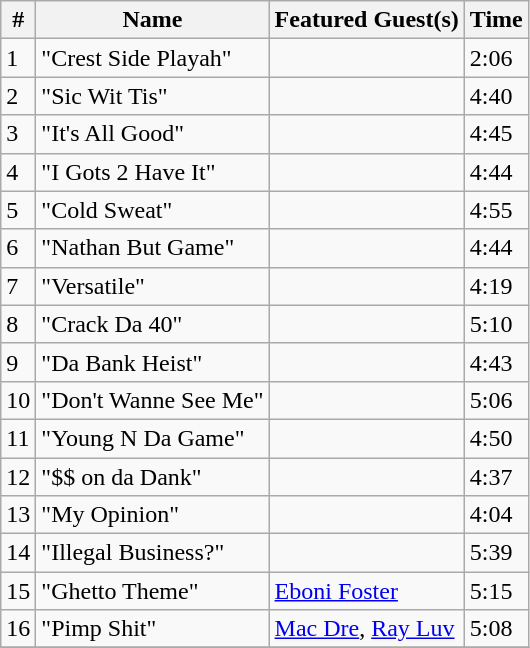<table class="wikitable">
<tr>
<th align="center">#</th>
<th align="center">Name</th>
<th align="center">Featured Guest(s)</th>
<th align="center">Time</th>
</tr>
<tr>
<td>1</td>
<td>"Crest Side Playah"</td>
<td></td>
<td>2:06</td>
</tr>
<tr>
<td>2</td>
<td>"Sic Wit Tis"</td>
<td></td>
<td>4:40</td>
</tr>
<tr>
<td>3</td>
<td>"It's All Good"</td>
<td></td>
<td>4:45</td>
</tr>
<tr>
<td>4</td>
<td>"I Gots 2 Have It"</td>
<td></td>
<td>4:44</td>
</tr>
<tr>
<td>5</td>
<td>"Cold Sweat"</td>
<td></td>
<td>4:55</td>
</tr>
<tr>
<td>6</td>
<td>"Nathan But Game"</td>
<td></td>
<td>4:44</td>
</tr>
<tr>
<td>7</td>
<td>"Versatile"</td>
<td></td>
<td>4:19</td>
</tr>
<tr>
<td>8</td>
<td>"Crack Da 40"</td>
<td></td>
<td>5:10</td>
</tr>
<tr>
<td>9</td>
<td>"Da Bank Heist"</td>
<td></td>
<td>4:43</td>
</tr>
<tr>
<td>10</td>
<td>"Don't Wanne See Me"</td>
<td></td>
<td>5:06</td>
</tr>
<tr>
<td>11</td>
<td>"Young N Da Game"</td>
<td></td>
<td>4:50</td>
</tr>
<tr>
<td>12</td>
<td>"$$ on da Dank"</td>
<td></td>
<td>4:37</td>
</tr>
<tr>
<td>13</td>
<td>"My Opinion"</td>
<td></td>
<td>4:04</td>
</tr>
<tr>
<td>14</td>
<td>"Illegal Business?"</td>
<td></td>
<td>5:39</td>
</tr>
<tr>
<td>15</td>
<td>"Ghetto Theme"</td>
<td><a href='#'>Eboni Foster</a></td>
<td>5:15</td>
</tr>
<tr>
<td>16</td>
<td>"Pimp Shit"</td>
<td><a href='#'>Mac Dre</a>, <a href='#'>Ray Luv</a></td>
<td>5:08</td>
</tr>
<tr>
</tr>
</table>
